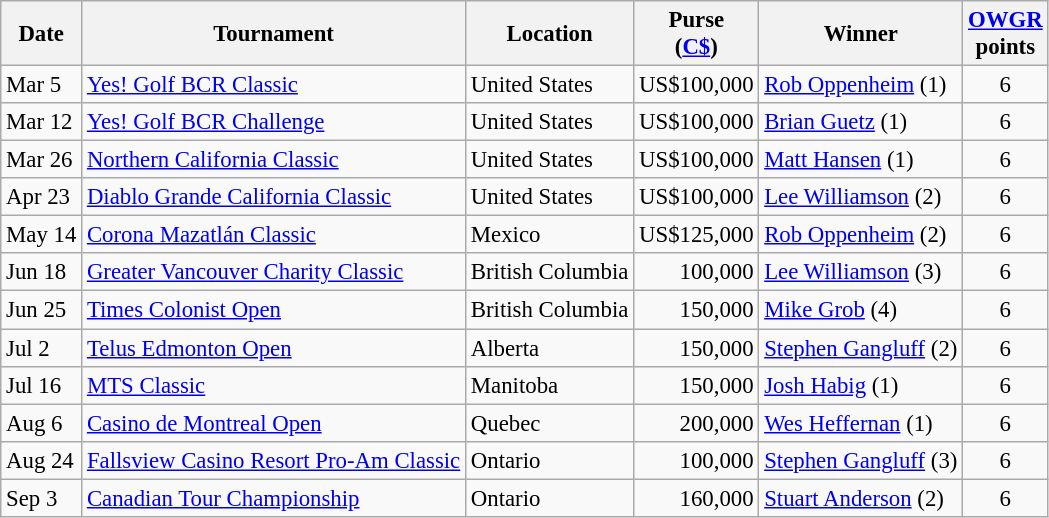<table class="wikitable" style="font-size:95%">
<tr>
<th>Date</th>
<th>Tournament</th>
<th>Location</th>
<th>Purse<br>(<a href='#'>C$</a>)</th>
<th>Winner</th>
<th><a href='#'>OWGR</a><br>points</th>
</tr>
<tr>
<td>Mar 5</td>
<td><a href='#'>Yes! Golf BCR Classic</a></td>
<td>United States</td>
<td align=right>US$100,000</td>
<td> <a href='#'>Rob Oppenheim</a> (1)</td>
<td align=center>6</td>
</tr>
<tr>
<td>Mar 12</td>
<td><a href='#'>Yes! Golf BCR Challenge</a></td>
<td>United States</td>
<td align=right>US$100,000</td>
<td> <a href='#'>Brian Guetz</a> (1)</td>
<td align=center>6</td>
</tr>
<tr>
<td>Mar 26</td>
<td><a href='#'>Northern California Classic</a></td>
<td>United States</td>
<td align=right>US$100,000</td>
<td> <a href='#'>Matt Hansen</a> (1)</td>
<td align=center>6</td>
</tr>
<tr>
<td>Apr 23</td>
<td><a href='#'>Diablo Grande California Classic</a></td>
<td>United States</td>
<td align=right>US$100,000</td>
<td> <a href='#'>Lee Williamson</a> (2)</td>
<td align=center>6</td>
</tr>
<tr>
<td>May 14</td>
<td><a href='#'>Corona Mazatlán Classic</a></td>
<td>Mexico</td>
<td align=right>US$125,000</td>
<td> <a href='#'>Rob Oppenheim</a> (2)</td>
<td align=center>6</td>
</tr>
<tr>
<td>Jun 18</td>
<td><a href='#'>Greater Vancouver Charity Classic</a></td>
<td>British Columbia</td>
<td align=right>100,000</td>
<td> <a href='#'>Lee Williamson</a> (3)</td>
<td align=center>6</td>
</tr>
<tr>
<td>Jun 25</td>
<td><a href='#'>Times Colonist Open</a></td>
<td>British Columbia</td>
<td align=right>150,000</td>
<td> <a href='#'>Mike Grob</a> (4)</td>
<td align=center>6</td>
</tr>
<tr>
<td>Jul 2</td>
<td><a href='#'>Telus Edmonton Open</a></td>
<td>Alberta</td>
<td align=right>150,000</td>
<td> <a href='#'>Stephen Gangluff</a> (2)</td>
<td align=center>6</td>
</tr>
<tr>
<td>Jul 16</td>
<td><a href='#'>MTS Classic</a></td>
<td>Manitoba</td>
<td align=right>150,000</td>
<td> <a href='#'>Josh Habig</a> (1)</td>
<td align=center>6</td>
</tr>
<tr>
<td>Aug 6</td>
<td><a href='#'>Casino de Montreal Open</a></td>
<td>Quebec</td>
<td align=right>200,000</td>
<td> <a href='#'>Wes Heffernan</a> (1)</td>
<td align=center>6</td>
</tr>
<tr>
<td>Aug 24</td>
<td><a href='#'>Fallsview Casino Resort Pro-Am Classic</a></td>
<td>Ontario</td>
<td align=right>100,000</td>
<td> <a href='#'>Stephen Gangluff</a> (3)</td>
<td align=center>6</td>
</tr>
<tr>
<td>Sep 3</td>
<td><a href='#'>Canadian Tour Championship</a></td>
<td>Ontario</td>
<td align=right>160,000</td>
<td> <a href='#'>Stuart Anderson</a> (2)</td>
<td align=center>6</td>
</tr>
</table>
